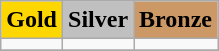<table class="wikitable">
<tr>
<th style="background: gold">Gold</th>
<th style="background: silver">Silver</th>
<th style="background: #cc9966">Bronze</th>
</tr>
<tr>
<td align="center"></td>
<td align="center"></td>
<td align="center"></td>
</tr>
<tr>
</tr>
</table>
